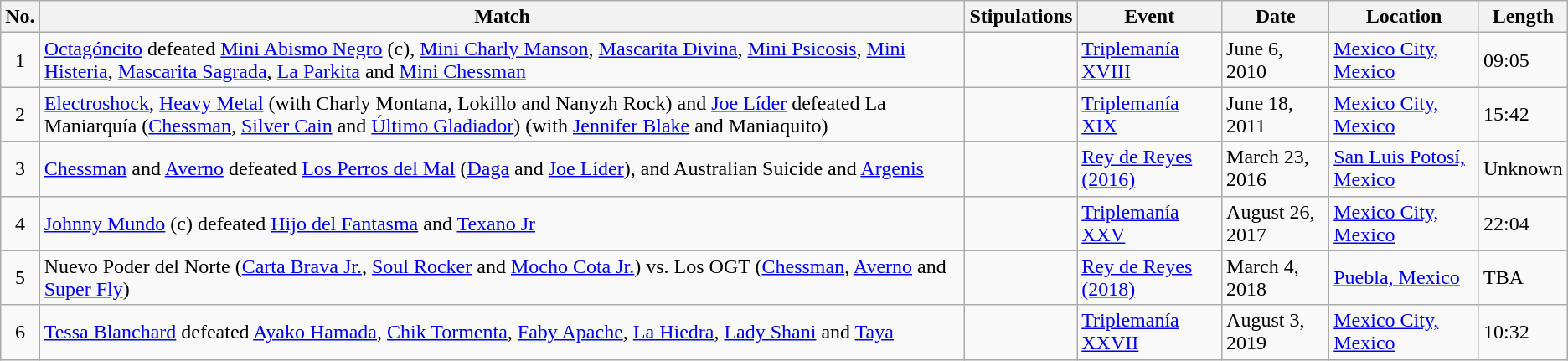<table class="wikitable">
<tr>
<th>No.</th>
<th>Match</th>
<th>Stipulations</th>
<th>Event</th>
<th>Date</th>
<th>Location</th>
<th>Length</th>
</tr>
<tr>
<td align=center>1</td>
<td><a href='#'>Octagóncito</a> defeated <a href='#'>Mini Abismo Negro</a> (c), <a href='#'>Mini Charly Manson</a>, <a href='#'>Mascarita Divina</a>, <a href='#'>Mini Psicosis</a>, <a href='#'>Mini Histeria</a>, <a href='#'>Mascarita Sagrada</a>, <a href='#'>La Parkita</a> and <a href='#'>Mini Chessman</a></td>
<td></td>
<td><a href='#'>Triplemanía XVIII</a></td>
<td>June 6, 2010</td>
<td><a href='#'>Mexico City, Mexico</a></td>
<td>09:05</td>
</tr>
<tr>
<td align=center>2</td>
<td><a href='#'>Electroshock</a>, <a href='#'>Heavy Metal</a> (with Charly Montana, Lokillo and Nanyzh Rock) and <a href='#'>Joe Líder</a> defeated La Maniarquía (<a href='#'>Chessman</a>, <a href='#'>Silver Cain</a> and <a href='#'>Último Gladiador</a>) (with <a href='#'>Jennifer Blake</a> and Maniaquito)</td>
<td></td>
<td><a href='#'>Triplemanía XIX</a></td>
<td>June 18, 2011</td>
<td><a href='#'>Mexico City, Mexico</a></td>
<td>15:42</td>
</tr>
<tr>
<td align=center>3</td>
<td><a href='#'>Chessman</a> and <a href='#'>Averno</a> defeated <a href='#'>Los Perros del Mal</a> (<a href='#'>Daga</a> and <a href='#'>Joe Líder</a>), and  Australian Suicide and <a href='#'>Argenis</a></td>
<td></td>
<td><a href='#'>Rey de Reyes (2016)</a></td>
<td>March 23, 2016</td>
<td><a href='#'>San Luis Potosí, Mexico</a></td>
<td>Unknown</td>
</tr>
<tr>
<td align=center>4</td>
<td><a href='#'>Johnny Mundo</a> (c) defeated <a href='#'>Hijo del Fantasma</a> and <a href='#'>Texano Jr</a></td>
<td></td>
<td><a href='#'>Triplemanía XXV</a></td>
<td>August 26, 2017</td>
<td><a href='#'>Mexico City, Mexico</a></td>
<td>22:04</td>
</tr>
<tr>
<td align=center>5</td>
<td>Nuevo Poder del Norte (<a href='#'>Carta Brava Jr.</a>, <a href='#'>Soul Rocker</a> and <a href='#'>Mocho Cota Jr.</a>) vs. Los OGT (<a href='#'>Chessman</a>, <a href='#'>Averno</a> and <a href='#'>Super Fly</a>)</td>
<td></td>
<td><a href='#'>Rey de Reyes (2018)</a></td>
<td>March 4, 2018</td>
<td><a href='#'>Puebla, Mexico</a></td>
<td>TBA</td>
</tr>
<tr>
<td align=center>6</td>
<td><a href='#'>Tessa Blanchard</a> defeated <a href='#'>Ayako Hamada</a>, <a href='#'>Chik Tormenta</a>, <a href='#'>Faby Apache</a>, <a href='#'>La Hiedra</a>, <a href='#'>Lady Shani</a> and <a href='#'>Taya</a></td>
<td></td>
<td><a href='#'>Triplemanía XXVII</a></td>
<td>August 3, 2019</td>
<td><a href='#'>Mexico City, Mexico</a></td>
<td>10:32</td>
</tr>
</table>
